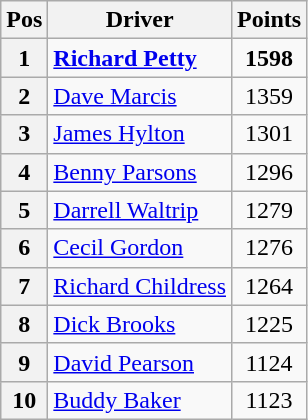<table class="wikitable">
<tr>
<th>Pos</th>
<th>Driver</th>
<th>Points</th>
</tr>
<tr>
<th>1 </th>
<td><strong><a href='#'>Richard Petty</a></strong></td>
<td style="text-align:center;"><strong>1598</strong></td>
</tr>
<tr>
<th>2 </th>
<td><a href='#'>Dave Marcis</a></td>
<td style="text-align:center;">1359</td>
</tr>
<tr>
<th>3 </th>
<td><a href='#'>James Hylton</a></td>
<td style="text-align:center;">1301</td>
</tr>
<tr>
<th>4 </th>
<td><a href='#'>Benny Parsons</a></td>
<td style="text-align:center;">1296</td>
</tr>
<tr>
<th>5 </th>
<td><a href='#'>Darrell Waltrip</a></td>
<td style="text-align:center;">1279</td>
</tr>
<tr>
<th>6 </th>
<td><a href='#'>Cecil Gordon</a></td>
<td style="text-align:center;">1276</td>
</tr>
<tr>
<th>7 </th>
<td><a href='#'>Richard Childress</a></td>
<td style="text-align:center;">1264</td>
</tr>
<tr>
<th>8 </th>
<td><a href='#'>Dick Brooks</a></td>
<td style="text-align:center;">1225</td>
</tr>
<tr>
<th>9 </th>
<td><a href='#'>David Pearson</a></td>
<td style="text-align:center;">1124</td>
</tr>
<tr>
<th>10 </th>
<td><a href='#'>Buddy Baker</a></td>
<td style="text-align:center;">1123</td>
</tr>
</table>
